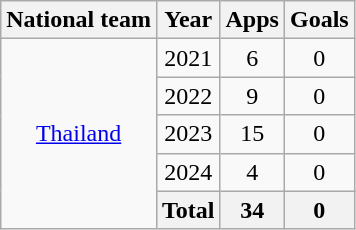<table class="wikitable" style="text-align:center">
<tr>
<th>National team</th>
<th>Year</th>
<th>Apps</th>
<th>Goals</th>
</tr>
<tr>
<td rowspan="6" valign="center"><a href='#'>Thailand</a></td>
<td>2021</td>
<td>6</td>
<td>0</td>
</tr>
<tr>
<td>2022</td>
<td>9</td>
<td>0</td>
</tr>
<tr>
<td>2023</td>
<td>15</td>
<td>0</td>
</tr>
<tr>
<td>2024</td>
<td>4</td>
<td>0</td>
</tr>
<tr>
<th>Total</th>
<th>34</th>
<th>0</th>
</tr>
</table>
